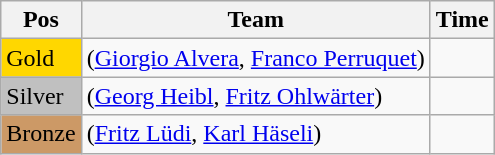<table class="wikitable">
<tr>
<th>Pos</th>
<th>Team</th>
<th>Time</th>
</tr>
<tr>
<td style="background:gold">Gold</td>
<td> (<a href='#'>Giorgio Alvera</a>, <a href='#'>Franco Perruquet</a>)</td>
<td></td>
</tr>
<tr>
<td style="background:silver">Silver</td>
<td> (<a href='#'>Georg Heibl</a>, <a href='#'>Fritz Ohlwärter</a>)</td>
<td></td>
</tr>
<tr>
<td style="background:#cc9966">Bronze</td>
<td> (<a href='#'>Fritz Lüdi</a>, <a href='#'>Karl Häseli</a>)</td>
<td></td>
</tr>
</table>
